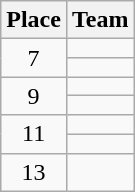<table class="wikitable" style="text-align:center; padding-bottom:0;">
<tr>
<th>Place</th>
<th style="text-align:left;">Team</th>
</tr>
<tr>
<td rowspan=2>7</td>
<td align=left></td>
</tr>
<tr>
<td align=left></td>
</tr>
<tr>
<td rowspan=2>9</td>
<td align=left></td>
</tr>
<tr>
<td align=left></td>
</tr>
<tr>
<td rowspan=2>11</td>
<td align=left></td>
</tr>
<tr>
<td align=left></td>
</tr>
<tr>
<td>13</td>
<td align=left></td>
</tr>
</table>
